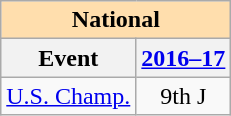<table class="wikitable" style="text-align:center">
<tr>
<th colspan="2" style="background-color: #ffdead; " align="center">National</th>
</tr>
<tr>
<th>Event</th>
<th><a href='#'>2016–17</a></th>
</tr>
<tr>
<td align=left><a href='#'>U.S. Champ.</a></td>
<td>9th J</td>
</tr>
</table>
